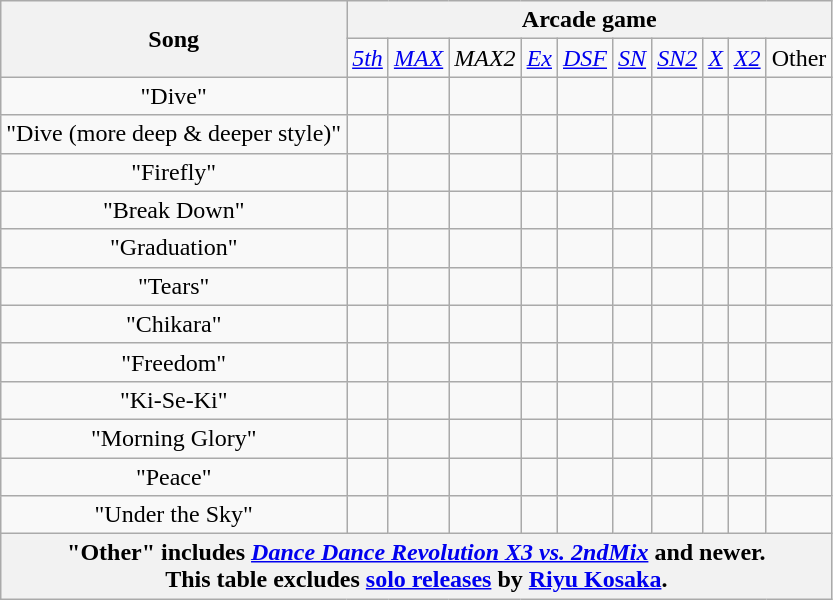<table class="wikitable" style="text-align:center">
<tr>
<th rowspan="2">Song</th>
<th colspan="15">Arcade game</th>
</tr>
<tr>
<td><em><a href='#'>5th</a></em></td>
<td><em><a href='#'>MAX</a></em></td>
<td><em>MAX2</em></td>
<td><em><a href='#'>Ex</a></em></td>
<td><em><a href='#'>DSF</a></em></td>
<td><em><a href='#'>SN</a></em></td>
<td><em><a href='#'>SN2</a></em></td>
<td><em><a href='#'>X</a></em></td>
<td><em><a href='#'>X2</a></em></td>
<td>Other</td>
</tr>
<tr>
<td>"Dive"</td>
<td></td>
<td></td>
<td></td>
<td></td>
<td></td>
<td></td>
<td></td>
<td></td>
<td></td>
<td></td>
</tr>
<tr>
<td>"Dive (more deep & deeper style)"</td>
<td></td>
<td></td>
<td></td>
<td></td>
<td></td>
<td></td>
<td></td>
<td></td>
<td></td>
<td></td>
</tr>
<tr>
<td>"Firefly"</td>
<td></td>
<td></td>
<td></td>
<td></td>
<td></td>
<td></td>
<td></td>
<td></td>
<td></td>
<td></td>
</tr>
<tr>
<td>"Break Down"</td>
<td></td>
<td></td>
<td></td>
<td></td>
<td></td>
<td></td>
<td></td>
<td></td>
<td></td>
<td></td>
</tr>
<tr>
<td>"Graduation"</td>
<td></td>
<td></td>
<td></td>
<td></td>
<td></td>
<td></td>
<td></td>
<td></td>
<td></td>
<td></td>
</tr>
<tr>
<td>"Tears" </td>
<td></td>
<td></td>
<td></td>
<td></td>
<td></td>
<td></td>
<td></td>
<td></td>
<td></td>
<td></td>
</tr>
<tr>
<td>"Chikara"</td>
<td></td>
<td></td>
<td></td>
<td></td>
<td></td>
<td></td>
<td></td>
<td></td>
<td></td>
<td></td>
</tr>
<tr>
<td>"Freedom"</td>
<td></td>
<td></td>
<td></td>
<td></td>
<td></td>
<td></td>
<td></td>
<td></td>
<td></td>
<td></td>
</tr>
<tr>
<td>"Ki-Se-Ki"</td>
<td></td>
<td></td>
<td></td>
<td></td>
<td></td>
<td></td>
<td></td>
<td></td>
<td></td>
<td></td>
</tr>
<tr>
<td>"Morning Glory"</td>
<td></td>
<td></td>
<td></td>
<td></td>
<td></td>
<td></td>
<td></td>
<td></td>
<td></td>
<td></td>
</tr>
<tr>
<td>"Peace"</td>
<td></td>
<td></td>
<td></td>
<td></td>
<td></td>
<td></td>
<td></td>
<td></td>
<td></td>
<td></td>
</tr>
<tr>
<td>"Under the Sky" </td>
<td></td>
<td></td>
<td></td>
<td></td>
<td></td>
<td></td>
<td></td>
<td></td>
<td></td>
<td></td>
</tr>
<tr>
<th colspan="16">"Other" includes <em><a href='#'>Dance Dance Revolution X3 vs. 2ndMix</a></em> and newer.<br>This table excludes <a href='#'>solo releases</a> by <a href='#'>Riyu Kosaka</a>.</th>
</tr>
</table>
